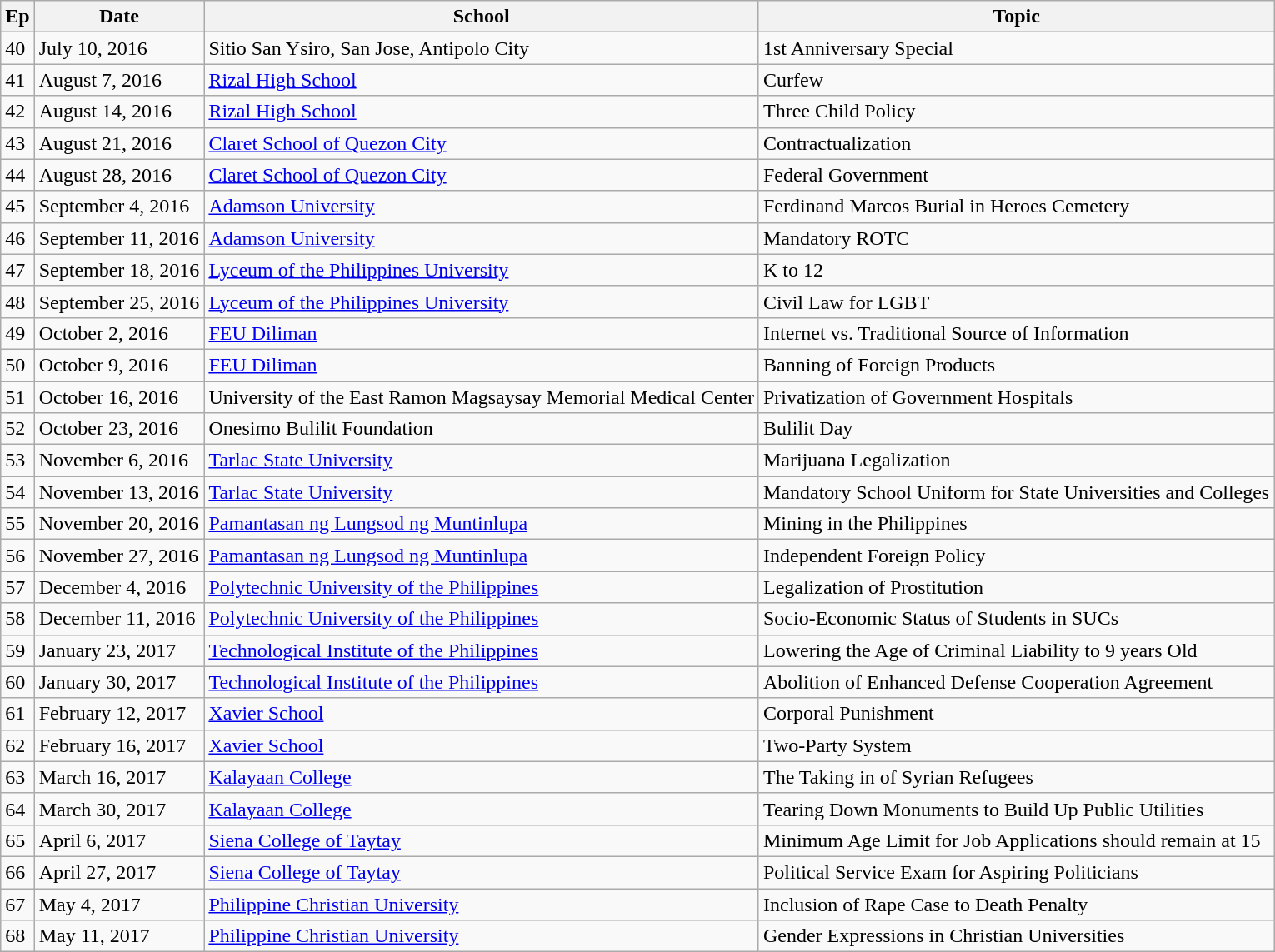<table class="wikitable table">
<tr>
<th>Ep</th>
<th>Date</th>
<th>School</th>
<th>Topic</th>
</tr>
<tr>
<td>40</td>
<td>July 10, 2016</td>
<td>Sitio San Ysiro, San Jose, Antipolo City</td>
<td>1st Anniversary Special</td>
</tr>
<tr>
<td>41</td>
<td>August 7, 2016</td>
<td><a href='#'>Rizal High School</a></td>
<td>Curfew</td>
</tr>
<tr>
<td>42</td>
<td>August 14, 2016</td>
<td><a href='#'>Rizal High School</a></td>
<td>Three Child Policy</td>
</tr>
<tr>
<td>43</td>
<td>August 21, 2016</td>
<td><a href='#'>Claret School of Quezon City</a></td>
<td>Contractualization</td>
</tr>
<tr>
<td>44</td>
<td>August 28, 2016</td>
<td><a href='#'>Claret School of Quezon City</a></td>
<td>Federal Government</td>
</tr>
<tr>
<td>45</td>
<td>September 4, 2016</td>
<td><a href='#'>Adamson University</a></td>
<td>Ferdinand Marcos Burial in Heroes Cemetery</td>
</tr>
<tr>
<td>46</td>
<td>September 11, 2016</td>
<td><a href='#'>Adamson University</a></td>
<td>Mandatory ROTC</td>
</tr>
<tr>
<td>47</td>
<td>September 18, 2016</td>
<td><a href='#'>Lyceum of the Philippines University</a></td>
<td>K to 12</td>
</tr>
<tr>
<td>48</td>
<td>September 25, 2016</td>
<td><a href='#'>Lyceum of the Philippines University</a></td>
<td>Civil Law for LGBT</td>
</tr>
<tr>
<td>49</td>
<td>October 2, 2016</td>
<td><a href='#'>FEU Diliman</a></td>
<td>Internet vs. Traditional Source of Information</td>
</tr>
<tr>
<td>50</td>
<td>October 9, 2016</td>
<td><a href='#'>FEU Diliman</a></td>
<td>Banning of Foreign Products</td>
</tr>
<tr>
<td>51</td>
<td>October 16, 2016</td>
<td>University of the East Ramon Magsaysay Memorial Medical Center</td>
<td>Privatization of Government Hospitals</td>
</tr>
<tr>
<td>52</td>
<td>October 23, 2016</td>
<td>Onesimo Bulilit Foundation</td>
<td>Bulilit Day</td>
</tr>
<tr>
<td>53</td>
<td>November 6, 2016</td>
<td><a href='#'>Tarlac State University</a></td>
<td>Marijuana Legalization</td>
</tr>
<tr>
<td>54</td>
<td>November 13, 2016</td>
<td><a href='#'>Tarlac State University</a></td>
<td>Mandatory School Uniform for State Universities and Colleges</td>
</tr>
<tr>
<td>55</td>
<td>November 20, 2016</td>
<td><a href='#'>Pamantasan ng Lungsod ng Muntinlupa</a></td>
<td>Mining in the Philippines</td>
</tr>
<tr>
<td>56</td>
<td>November 27, 2016</td>
<td><a href='#'>Pamantasan ng Lungsod ng Muntinlupa</a></td>
<td>Independent Foreign Policy</td>
</tr>
<tr>
<td>57</td>
<td>December 4, 2016</td>
<td><a href='#'>Polytechnic University of the Philippines</a></td>
<td>Legalization of Prostitution</td>
</tr>
<tr>
<td>58</td>
<td>December 11, 2016</td>
<td><a href='#'>Polytechnic University of the Philippines</a></td>
<td>Socio-Economic Status of Students in SUCs</td>
</tr>
<tr>
<td>59</td>
<td>January 23, 2017</td>
<td><a href='#'>Technological Institute of the Philippines</a></td>
<td>Lowering the Age of Criminal Liability to 9 years Old</td>
</tr>
<tr>
<td>60</td>
<td>January 30, 2017</td>
<td><a href='#'>Technological Institute of the Philippines</a></td>
<td>Abolition of Enhanced Defense Cooperation Agreement</td>
</tr>
<tr>
<td>61</td>
<td>February 12, 2017</td>
<td><a href='#'>Xavier School</a></td>
<td>Corporal Punishment</td>
</tr>
<tr>
<td>62</td>
<td>February 16, 2017</td>
<td><a href='#'>Xavier School</a></td>
<td>Two-Party System</td>
</tr>
<tr>
<td>63</td>
<td>March 16, 2017</td>
<td><a href='#'>Kalayaan College</a></td>
<td>The Taking in of Syrian Refugees</td>
</tr>
<tr>
<td>64</td>
<td>March 30, 2017</td>
<td><a href='#'>Kalayaan College</a></td>
<td>Tearing Down Monuments to Build Up Public Utilities</td>
</tr>
<tr>
<td>65</td>
<td>April 6, 2017</td>
<td><a href='#'>Siena College of Taytay</a></td>
<td>Minimum Age Limit for Job Applications should remain at 15</td>
</tr>
<tr>
<td>66</td>
<td>April 27, 2017</td>
<td><a href='#'>Siena College of Taytay</a></td>
<td>Political Service Exam for Aspiring Politicians</td>
</tr>
<tr>
<td>67</td>
<td>May 4, 2017</td>
<td><a href='#'>Philippine Christian University</a></td>
<td>Inclusion of Rape Case to Death Penalty</td>
</tr>
<tr>
<td>68</td>
<td>May 11, 2017</td>
<td><a href='#'>Philippine Christian University</a></td>
<td>Gender Expressions in Christian Universities</td>
</tr>
</table>
